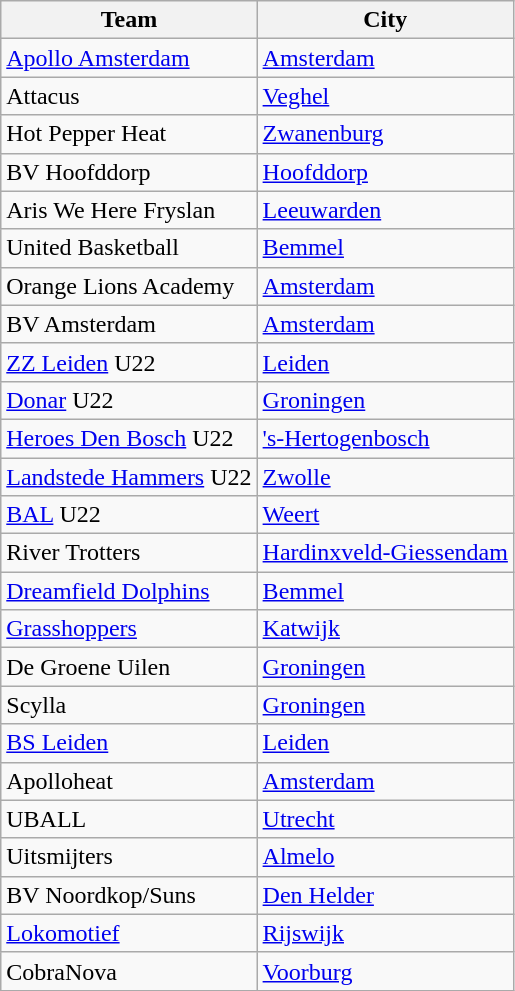<table class="wikitable">
<tr>
<th>Team</th>
<th>City</th>
</tr>
<tr>
<td><a href='#'>Apollo Amsterdam</a></td>
<td><a href='#'>Amsterdam</a></td>
</tr>
<tr>
<td>Attacus</td>
<td><a href='#'>Veghel</a></td>
</tr>
<tr>
<td>Hot Pepper Heat</td>
<td><a href='#'>Zwanenburg</a></td>
</tr>
<tr>
<td>BV Hoofddorp</td>
<td><a href='#'>Hoofddorp</a></td>
</tr>
<tr>
<td>Aris We Here Fryslan</td>
<td><a href='#'>Leeuwarden</a></td>
</tr>
<tr>
<td>United Basketball</td>
<td><a href='#'>Bemmel</a></td>
</tr>
<tr>
<td>Orange Lions Academy</td>
<td><a href='#'>Amsterdam</a></td>
</tr>
<tr>
<td>BV Amsterdam</td>
<td><a href='#'>Amsterdam</a></td>
</tr>
<tr>
<td><a href='#'>ZZ Leiden</a> U22</td>
<td><a href='#'>Leiden</a></td>
</tr>
<tr>
<td><a href='#'>Donar</a> U22</td>
<td><a href='#'>Groningen</a></td>
</tr>
<tr>
<td><a href='#'>Heroes Den Bosch</a> U22</td>
<td><a href='#'>'s-Hertogenbosch</a></td>
</tr>
<tr>
<td><a href='#'>Landstede Hammers</a> U22</td>
<td><a href='#'>Zwolle</a></td>
</tr>
<tr>
<td><a href='#'>BAL</a> U22</td>
<td><a href='#'>Weert</a></td>
</tr>
<tr>
<td>River Trotters</td>
<td><a href='#'>Hardinxveld-Giessendam</a></td>
</tr>
<tr>
<td><a href='#'>Dreamfield Dolphins</a></td>
<td><a href='#'>Bemmel</a></td>
</tr>
<tr>
<td><a href='#'>Grasshoppers</a></td>
<td><a href='#'>Katwijk</a></td>
</tr>
<tr>
<td>De Groene Uilen</td>
<td><a href='#'>Groningen</a></td>
</tr>
<tr>
<td>Scylla</td>
<td><a href='#'>Groningen</a></td>
</tr>
<tr>
<td><a href='#'>BS Leiden</a></td>
<td><a href='#'>Leiden</a></td>
</tr>
<tr>
<td>Apolloheat</td>
<td><a href='#'>Amsterdam</a></td>
</tr>
<tr>
<td>UBALL</td>
<td><a href='#'>Utrecht</a></td>
</tr>
<tr>
<td>Uitsmijters</td>
<td><a href='#'>Almelo</a></td>
</tr>
<tr>
<td>BV Noordkop/Suns</td>
<td><a href='#'>Den Helder</a></td>
</tr>
<tr>
<td><a href='#'>Lokomotief</a></td>
<td><a href='#'>Rijswijk</a></td>
</tr>
<tr>
<td>CobraNova</td>
<td><a href='#'>Voorburg</a></td>
</tr>
</table>
